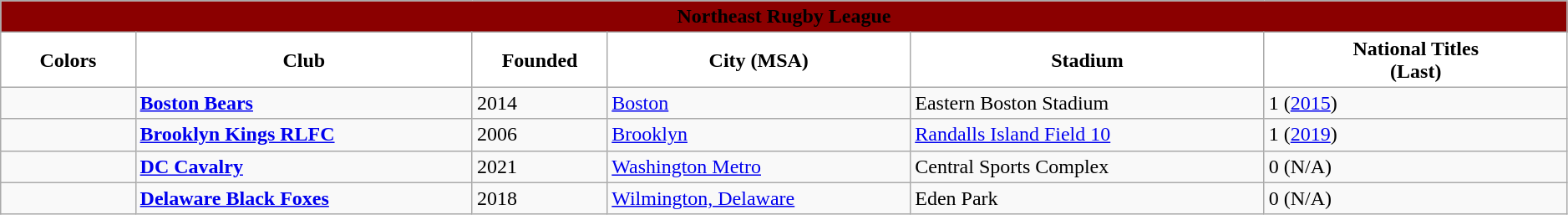<table class="wikitable" style="width: 99%">
<tr>
<td colspan="6" align="center" bgcolor="darkred"><strong><span>Northeast Rugby League</span></strong></td>
</tr>
<tr>
<th style="background:white; width:8%">Colors</th>
<th style="background:white; width:20%">Club</th>
<th style="background:white; width:8%">Founded</th>
<th style="background:white; width:18%">City (MSA)</th>
<th style="background:white; width:21%">Stadium</th>
<th style="background:white; width:18%">National Titles<br>(Last)</th>
</tr>
<tr>
<td></td>
<td><strong><a href='#'>Boston Bears</a></strong></td>
<td>2014</td>
<td><a href='#'>Boston</a></td>
<td>Eastern Boston Stadium</td>
<td>1 (<a href='#'>2015</a>)</td>
</tr>
<tr>
<td></td>
<td><strong><a href='#'>Brooklyn Kings RLFC</a></strong></td>
<td>2006</td>
<td><a href='#'>Brooklyn</a></td>
<td><a href='#'>Randalls Island Field 10</a></td>
<td>1 (<a href='#'>2019</a>)</td>
</tr>
<tr>
<td></td>
<td><strong><a href='#'>DC Cavalry</a></strong></td>
<td>2021</td>
<td><a href='#'>Washington Metro</a></td>
<td>Central Sports Complex</td>
<td>0 (N/A)</td>
</tr>
<tr>
<td></td>
<td><strong><a href='#'>Delaware Black Foxes</a></strong></td>
<td>2018</td>
<td><a href='#'>Wilmington, Delaware</a></td>
<td>Eden Park</td>
<td>0 (N/A)</td>
</tr>
</table>
